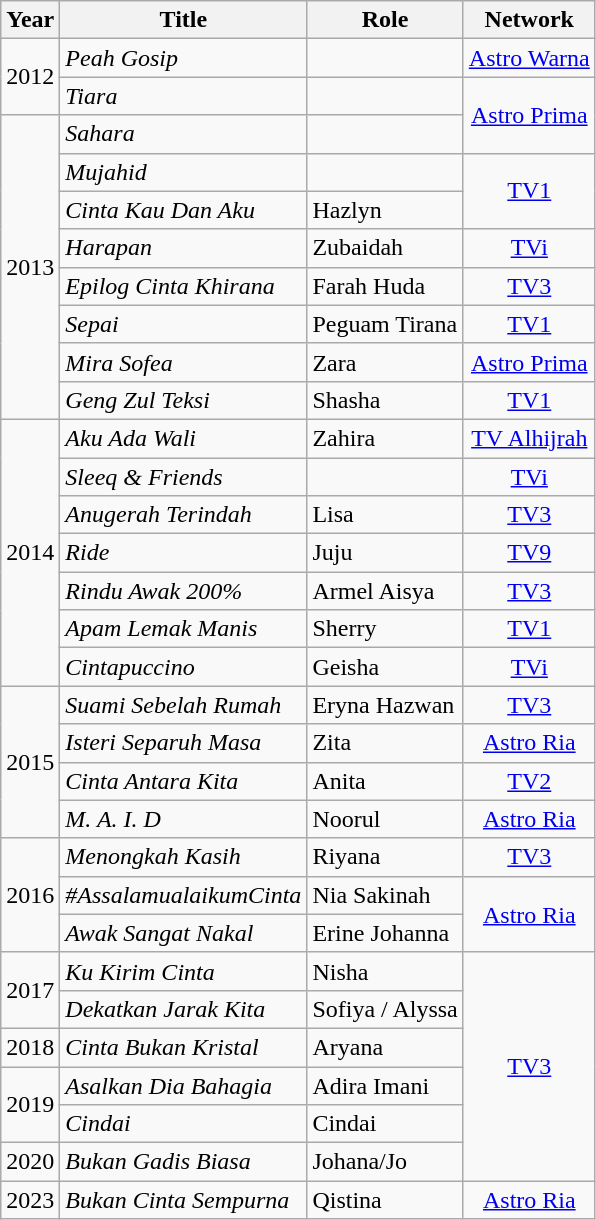<table class="wikitable">
<tr>
<th>Year</th>
<th>Title</th>
<th>Role</th>
<th>Network</th>
</tr>
<tr>
<td rowspan="2" style="text-align:center;">2012</td>
<td><em>Peah Gosip</em></td>
<td></td>
<td style="text-align:center;"><a href='#'>Astro Warna</a></td>
</tr>
<tr>
<td><em>Tiara</em></td>
<td></td>
<td rowspan="2" style="text-align:center;"><a href='#'>Astro Prima</a></td>
</tr>
<tr>
<td rowspan="8" style="text-align:center;">2013</td>
<td><em>Sahara</em></td>
<td></td>
</tr>
<tr>
<td><em>Mujahid</em></td>
<td></td>
<td rowspan="2" style="text-align:center;"><a href='#'>TV1</a></td>
</tr>
<tr>
<td><em>Cinta Kau Dan Aku</em></td>
<td>Hazlyn</td>
</tr>
<tr>
<td><em>Harapan</em></td>
<td>Zubaidah</td>
<td style="text-align:center;"><a href='#'>TVi</a></td>
</tr>
<tr>
<td><em>Epilog Cinta Khirana</em></td>
<td>Farah Huda</td>
<td style="text-align:center;"><a href='#'>TV3</a></td>
</tr>
<tr>
<td><em>Sepai</em></td>
<td>Peguam Tirana</td>
<td style="text-align:center;"><a href='#'>TV1</a></td>
</tr>
<tr>
<td><em>Mira Sofea</em></td>
<td>Zara</td>
<td style="text-align:center;"><a href='#'>Astro Prima</a></td>
</tr>
<tr>
<td><em>Geng Zul Teksi</em></td>
<td>Shasha</td>
<td style="text-align:center;"><a href='#'>TV1</a></td>
</tr>
<tr>
<td rowspan="7" style="text-align:center;">2014</td>
<td><em>Aku Ada Wali</em></td>
<td>Zahira</td>
<td style="text-align:center;"><a href='#'>TV Alhijrah</a></td>
</tr>
<tr>
<td><em>Sleeq & Friends</em></td>
<td></td>
<td style="text-align:center;"><a href='#'>TVi</a></td>
</tr>
<tr>
<td><em>Anugerah Terindah</em></td>
<td>Lisa</td>
<td style="text-align:center;"><a href='#'>TV3</a></td>
</tr>
<tr>
<td><em>Ride</em></td>
<td>Juju</td>
<td style="text-align:center;"><a href='#'>TV9</a></td>
</tr>
<tr>
<td><em>Rindu Awak 200%</em></td>
<td>Armel Aisya</td>
<td style="text-align:center;"><a href='#'>TV3</a></td>
</tr>
<tr>
<td><em>Apam Lemak Manis</em></td>
<td>Sherry</td>
<td style="text-align:center;"><a href='#'>TV1</a></td>
</tr>
<tr>
<td><em>Cintapuccino</em></td>
<td>Geisha</td>
<td style="text-align:center;"><a href='#'>TVi</a></td>
</tr>
<tr>
<td rowspan="4" style="text-align:center;">2015</td>
<td><em>Suami Sebelah Rumah</em></td>
<td>Eryna Hazwan</td>
<td style="text-align:center;"><a href='#'>TV3</a></td>
</tr>
<tr>
<td><em>Isteri Separuh Masa</em></td>
<td>Zita</td>
<td style="text-align:center;"><a href='#'>Astro Ria</a></td>
</tr>
<tr>
<td><em>Cinta Antara Kita</em></td>
<td>Anita</td>
<td style="text-align:center;"><a href='#'>TV2</a></td>
</tr>
<tr>
<td><em>M. A. I. D</em></td>
<td>Noorul</td>
<td style="text-align:center;"><a href='#'>Astro Ria</a></td>
</tr>
<tr>
<td rowspan="3" style="text-align:center;">2016</td>
<td><em>Menongkah Kasih</em></td>
<td>Riyana</td>
<td style="text-align:center;"><a href='#'>TV3</a></td>
</tr>
<tr>
<td><em>#AssalamualaikumCinta</em></td>
<td>Nia Sakinah</td>
<td rowspan="2" style="text-align:center;"><a href='#'>Astro Ria</a></td>
</tr>
<tr>
<td><em>Awak Sangat Nakal</em></td>
<td>Erine Johanna</td>
</tr>
<tr>
<td rowspan="2" style="text-align:center;">2017</td>
<td><em>Ku Kirim Cinta</em></td>
<td>Nisha</td>
<td rowspan="6" style="text-align:center;"><a href='#'>TV3</a></td>
</tr>
<tr>
<td><em>Dekatkan Jarak Kita</em></td>
<td>Sofiya / Alyssa</td>
</tr>
<tr>
<td style="text-align:center;">2018</td>
<td><em>Cinta Bukan Kristal</em></td>
<td>Aryana</td>
</tr>
<tr>
<td rowspan="2" style="text-align:center;">2019</td>
<td><em>Asalkan Dia Bahagia</em></td>
<td>Adira Imani</td>
</tr>
<tr>
<td><em>Cindai</em></td>
<td>Cindai</td>
</tr>
<tr>
<td style="text-align:center;">2020</td>
<td><em>Bukan Gadis Biasa</em></td>
<td>Johana/Jo</td>
</tr>
<tr>
<td style="text-align:center;">2023</td>
<td><em>Bukan Cinta Sempurna</em></td>
<td>Qistina</td>
<td style="text-align:center;"><a href='#'>Astro Ria</a></td>
</tr>
</table>
